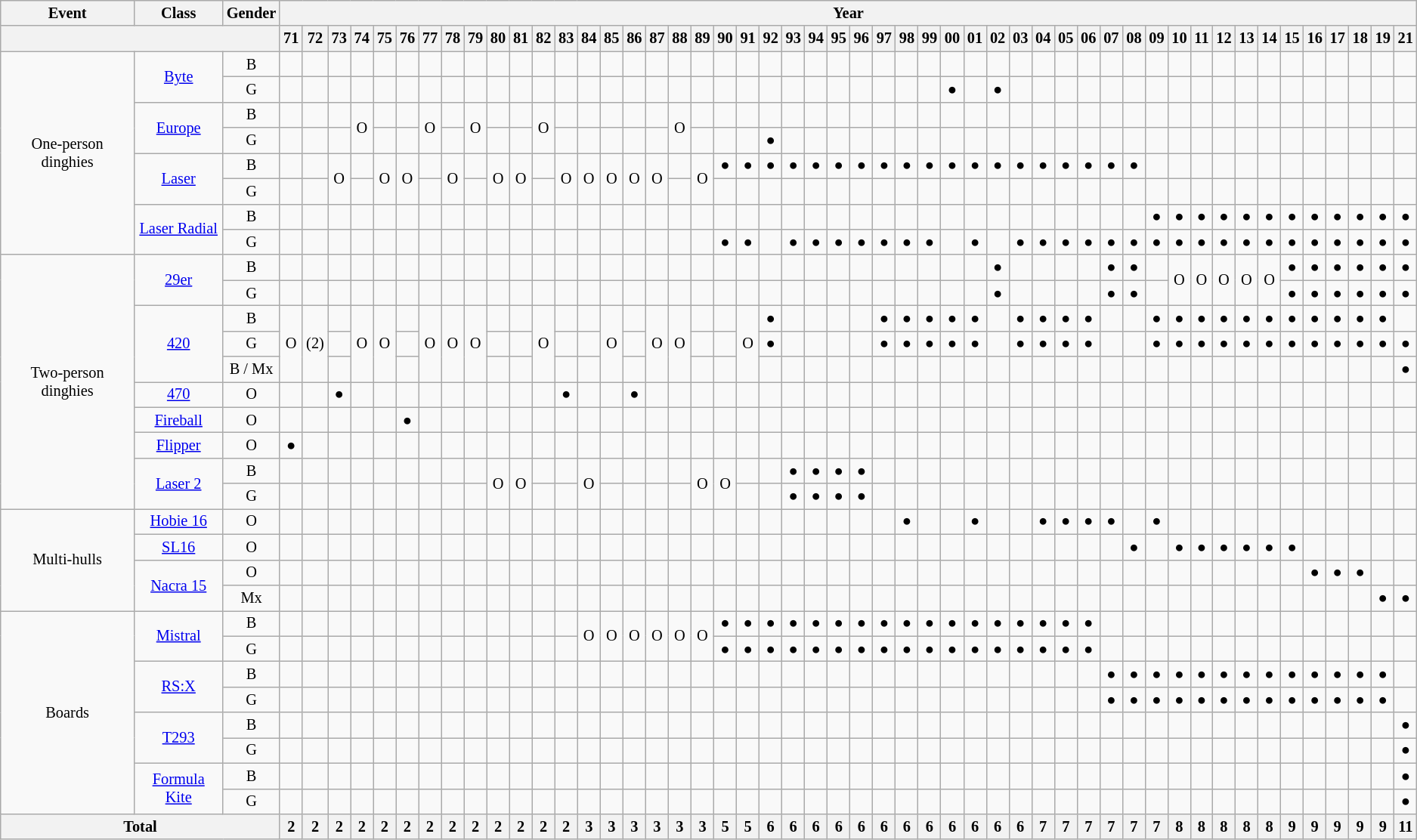<table class=wikitable style="font-size:85%; text-align:center">
<tr>
<th>Event</th>
<th>Class</th>
<th>Gender</th>
<th colspan="51">Year</th>
</tr>
<tr>
<th colspan=3></th>
<th>71</th>
<th>72</th>
<th>73</th>
<th>74</th>
<th>75</th>
<th>76</th>
<th>77</th>
<th>78</th>
<th>79</th>
<th>80</th>
<th>81</th>
<th>82</th>
<th>83</th>
<th>84</th>
<th>85</th>
<th>86</th>
<th>87</th>
<th>88</th>
<th>89</th>
<th>90</th>
<th>91</th>
<th>92</th>
<th>93</th>
<th>94</th>
<th>95</th>
<th>96</th>
<th>97</th>
<th>98</th>
<th>99</th>
<th>00</th>
<th>01</th>
<th>02</th>
<th>03</th>
<th>04</th>
<th>05</th>
<th>06</th>
<th>07</th>
<th>08</th>
<th>09</th>
<th>10</th>
<th>11</th>
<th>12</th>
<th>13</th>
<th>14</th>
<th>15</th>
<th>16</th>
<th>17</th>
<th>18</th>
<th>19</th>
<th>21</th>
</tr>
<tr>
<td rowspan=8>One-person dinghies</td>
<td rowspan=2><a href='#'>Byte</a></td>
<td>B</td>
<td></td>
<td></td>
<td></td>
<td></td>
<td></td>
<td></td>
<td></td>
<td></td>
<td></td>
<td></td>
<td></td>
<td></td>
<td></td>
<td></td>
<td></td>
<td></td>
<td></td>
<td></td>
<td></td>
<td></td>
<td></td>
<td></td>
<td></td>
<td></td>
<td></td>
<td></td>
<td></td>
<td></td>
<td></td>
<td></td>
<td></td>
<td></td>
<td></td>
<td></td>
<td></td>
<td></td>
<td></td>
<td></td>
<td></td>
<td></td>
<td></td>
<td></td>
<td></td>
<td></td>
<td></td>
<td></td>
<td></td>
<td></td>
<td></td>
<td></td>
</tr>
<tr>
<td>G</td>
<td></td>
<td></td>
<td></td>
<td></td>
<td></td>
<td></td>
<td></td>
<td></td>
<td></td>
<td></td>
<td></td>
<td></td>
<td></td>
<td></td>
<td></td>
<td></td>
<td></td>
<td></td>
<td></td>
<td></td>
<td></td>
<td></td>
<td></td>
<td></td>
<td></td>
<td></td>
<td></td>
<td></td>
<td></td>
<td>●</td>
<td></td>
<td>●</td>
<td></td>
<td></td>
<td></td>
<td></td>
<td></td>
<td></td>
<td></td>
<td></td>
<td></td>
<td></td>
<td></td>
<td></td>
<td></td>
<td></td>
<td></td>
<td></td>
<td></td>
<td></td>
</tr>
<tr>
<td rowspan=2><a href='#'>Europe</a></td>
<td>B</td>
<td></td>
<td></td>
<td></td>
<td rowspan=2>O</td>
<td></td>
<td></td>
<td rowspan=2>O</td>
<td></td>
<td rowspan=2>O</td>
<td></td>
<td></td>
<td rowspan=2>O</td>
<td></td>
<td></td>
<td></td>
<td></td>
<td></td>
<td rowspan=2>O</td>
<td></td>
<td></td>
<td></td>
<td></td>
<td></td>
<td></td>
<td></td>
<td></td>
<td></td>
<td></td>
<td></td>
<td></td>
<td></td>
<td></td>
<td></td>
<td></td>
<td></td>
<td></td>
<td></td>
<td></td>
<td></td>
<td></td>
<td></td>
<td></td>
<td></td>
<td></td>
<td></td>
<td></td>
<td></td>
<td></td>
<td></td>
<td></td>
</tr>
<tr>
<td>G</td>
<td></td>
<td></td>
<td></td>
<td></td>
<td></td>
<td></td>
<td></td>
<td></td>
<td></td>
<td></td>
<td></td>
<td></td>
<td></td>
<td></td>
<td></td>
<td></td>
<td>●</td>
<td></td>
<td></td>
<td></td>
<td></td>
<td></td>
<td></td>
<td></td>
<td></td>
<td></td>
<td></td>
<td></td>
<td></td>
<td></td>
<td></td>
<td></td>
<td></td>
<td></td>
<td></td>
<td></td>
<td></td>
<td></td>
<td></td>
<td></td>
<td></td>
<td></td>
<td></td>
<td></td>
<td></td>
</tr>
<tr>
<td rowspan=2><a href='#'>Laser</a></td>
<td>B</td>
<td></td>
<td></td>
<td rowspan=2>O</td>
<td></td>
<td rowspan=2>O</td>
<td rowspan=2>O</td>
<td></td>
<td rowspan=2>O</td>
<td></td>
<td rowspan=2>O</td>
<td rowspan=2>O</td>
<td></td>
<td rowspan=2>O</td>
<td rowspan=2>O</td>
<td rowspan=2>O</td>
<td rowspan=2>O</td>
<td rowspan=2>O</td>
<td></td>
<td rowspan=2>O</td>
<td>●</td>
<td>●</td>
<td>●</td>
<td>●</td>
<td>●</td>
<td>●</td>
<td>●</td>
<td>●</td>
<td>●</td>
<td>●</td>
<td>●</td>
<td>●</td>
<td>●</td>
<td>●</td>
<td>●</td>
<td>●</td>
<td>●</td>
<td>●</td>
<td>●</td>
<td></td>
<td></td>
<td></td>
<td></td>
<td></td>
<td></td>
<td></td>
<td></td>
<td></td>
<td></td>
<td></td>
<td></td>
</tr>
<tr>
<td>G</td>
<td></td>
<td></td>
<td></td>
<td></td>
<td></td>
<td></td>
<td></td>
<td></td>
<td></td>
<td></td>
<td></td>
<td></td>
<td></td>
<td></td>
<td></td>
<td></td>
<td></td>
<td></td>
<td></td>
<td></td>
<td></td>
<td></td>
<td></td>
<td></td>
<td></td>
<td></td>
<td></td>
<td></td>
<td></td>
<td></td>
<td></td>
<td></td>
<td></td>
<td></td>
<td></td>
<td></td>
<td></td>
<td></td>
</tr>
<tr>
<td rowspan=2><a href='#'>Laser Radial</a></td>
<td>B</td>
<td></td>
<td></td>
<td></td>
<td></td>
<td></td>
<td></td>
<td></td>
<td></td>
<td></td>
<td></td>
<td></td>
<td></td>
<td></td>
<td></td>
<td></td>
<td></td>
<td></td>
<td></td>
<td></td>
<td></td>
<td></td>
<td></td>
<td></td>
<td></td>
<td></td>
<td></td>
<td></td>
<td></td>
<td></td>
<td></td>
<td></td>
<td></td>
<td></td>
<td></td>
<td></td>
<td></td>
<td></td>
<td></td>
<td>●</td>
<td>●</td>
<td>●</td>
<td>●</td>
<td>●</td>
<td>●</td>
<td>●</td>
<td>●</td>
<td>●</td>
<td>●</td>
<td>●</td>
<td>●</td>
</tr>
<tr>
<td>G</td>
<td></td>
<td></td>
<td></td>
<td></td>
<td></td>
<td></td>
<td></td>
<td></td>
<td></td>
<td></td>
<td></td>
<td></td>
<td></td>
<td></td>
<td></td>
<td></td>
<td></td>
<td></td>
<td></td>
<td>●</td>
<td>●</td>
<td></td>
<td>●</td>
<td>●</td>
<td>●</td>
<td>●</td>
<td>●</td>
<td>●</td>
<td>●</td>
<td></td>
<td>●</td>
<td></td>
<td>●</td>
<td>●</td>
<td>●</td>
<td>●</td>
<td>●</td>
<td>●</td>
<td>●</td>
<td>●</td>
<td>●</td>
<td>●</td>
<td>●</td>
<td>●</td>
<td>●</td>
<td>●</td>
<td>●</td>
<td>●</td>
<td>●</td>
<td>●</td>
</tr>
<tr>
<td rowspan=10>Two-person dinghies</td>
<td rowspan=2><a href='#'>29er</a></td>
<td>B</td>
<td></td>
<td></td>
<td></td>
<td></td>
<td></td>
<td></td>
<td></td>
<td></td>
<td></td>
<td></td>
<td></td>
<td></td>
<td></td>
<td></td>
<td></td>
<td></td>
<td></td>
<td></td>
<td></td>
<td></td>
<td></td>
<td></td>
<td></td>
<td></td>
<td></td>
<td></td>
<td></td>
<td></td>
<td></td>
<td></td>
<td></td>
<td>●</td>
<td></td>
<td></td>
<td></td>
<td></td>
<td>●</td>
<td>●</td>
<td></td>
<td rowspan=2>O</td>
<td rowspan=2>O</td>
<td rowspan=2>O</td>
<td rowspan=2>O</td>
<td rowspan=2>O</td>
<td>●</td>
<td>●</td>
<td>●</td>
<td>●</td>
<td>●</td>
<td>●</td>
</tr>
<tr>
<td>G</td>
<td></td>
<td></td>
<td></td>
<td></td>
<td></td>
<td></td>
<td></td>
<td></td>
<td></td>
<td></td>
<td></td>
<td></td>
<td></td>
<td></td>
<td></td>
<td></td>
<td></td>
<td></td>
<td></td>
<td></td>
<td></td>
<td></td>
<td></td>
<td></td>
<td></td>
<td></td>
<td></td>
<td></td>
<td></td>
<td></td>
<td></td>
<td>●</td>
<td></td>
<td></td>
<td></td>
<td></td>
<td>●</td>
<td>●</td>
<td></td>
<td>●</td>
<td>●</td>
<td>●</td>
<td>●</td>
<td>●</td>
<td>●</td>
</tr>
<tr>
<td rowspan=3><a href='#'>420</a></td>
<td>B</td>
<td rowspan=3>O</td>
<td rowspan=3>(2)</td>
<td></td>
<td rowspan=3>O</td>
<td rowspan=3>O</td>
<td></td>
<td rowspan=3>O</td>
<td rowspan=3>O</td>
<td rowspan=3>O</td>
<td></td>
<td></td>
<td rowspan=3>O</td>
<td></td>
<td></td>
<td rowspan=3>O</td>
<td></td>
<td rowspan=3>O</td>
<td rowspan=3>O</td>
<td></td>
<td></td>
<td rowspan=3>O</td>
<td>●</td>
<td></td>
<td></td>
<td></td>
<td></td>
<td>●</td>
<td>●</td>
<td>●</td>
<td>●</td>
<td>●</td>
<td></td>
<td>●</td>
<td>●</td>
<td>●</td>
<td>●</td>
<td></td>
<td></td>
<td>●</td>
<td>●</td>
<td>●</td>
<td>●</td>
<td>●</td>
<td>●</td>
<td>●</td>
<td>●</td>
<td>●</td>
<td>●</td>
<td>●</td>
<td></td>
</tr>
<tr>
<td>G</td>
<td></td>
<td></td>
<td></td>
<td></td>
<td></td>
<td></td>
<td></td>
<td></td>
<td></td>
<td>●</td>
<td></td>
<td></td>
<td></td>
<td></td>
<td>●</td>
<td>●</td>
<td>●</td>
<td>●</td>
<td>●</td>
<td></td>
<td>●</td>
<td>●</td>
<td>●</td>
<td>●</td>
<td></td>
<td></td>
<td>●</td>
<td>●</td>
<td>●</td>
<td>●</td>
<td>●</td>
<td>●</td>
<td>●</td>
<td>●</td>
<td>●</td>
<td>●</td>
<td>●</td>
<td>●</td>
</tr>
<tr>
<td>B / Mx</td>
<td></td>
<td></td>
<td></td>
<td></td>
<td></td>
<td></td>
<td></td>
<td></td>
<td></td>
<td></td>
<td></td>
<td></td>
<td></td>
<td></td>
<td></td>
<td></td>
<td></td>
<td></td>
<td></td>
<td></td>
<td></td>
<td></td>
<td></td>
<td></td>
<td></td>
<td></td>
<td></td>
<td></td>
<td></td>
<td></td>
<td></td>
<td></td>
<td></td>
<td></td>
<td></td>
<td></td>
<td></td>
<td>●</td>
</tr>
<tr>
<td><a href='#'>470</a></td>
<td>O</td>
<td></td>
<td></td>
<td>●</td>
<td></td>
<td></td>
<td></td>
<td></td>
<td></td>
<td></td>
<td></td>
<td></td>
<td></td>
<td>●</td>
<td></td>
<td></td>
<td>●</td>
<td></td>
<td></td>
<td></td>
<td></td>
<td></td>
<td></td>
<td></td>
<td></td>
<td></td>
<td></td>
<td></td>
<td></td>
<td></td>
<td></td>
<td></td>
<td></td>
<td></td>
<td></td>
<td></td>
<td></td>
<td></td>
<td></td>
<td></td>
<td></td>
<td></td>
<td></td>
<td></td>
<td></td>
<td></td>
<td></td>
<td></td>
<td></td>
<td></td>
<td></td>
</tr>
<tr>
<td><a href='#'>Fireball</a></td>
<td>O</td>
<td></td>
<td></td>
<td></td>
<td></td>
<td></td>
<td>●</td>
<td></td>
<td></td>
<td></td>
<td></td>
<td></td>
<td></td>
<td></td>
<td></td>
<td></td>
<td></td>
<td></td>
<td></td>
<td></td>
<td></td>
<td></td>
<td></td>
<td></td>
<td></td>
<td></td>
<td></td>
<td></td>
<td></td>
<td></td>
<td></td>
<td></td>
<td></td>
<td></td>
<td></td>
<td></td>
<td></td>
<td></td>
<td></td>
<td></td>
<td></td>
<td></td>
<td></td>
<td></td>
<td></td>
<td></td>
<td></td>
<td></td>
<td></td>
<td></td>
<td></td>
</tr>
<tr>
<td><a href='#'>Flipper</a></td>
<td>O</td>
<td>●</td>
<td></td>
<td></td>
<td></td>
<td></td>
<td></td>
<td></td>
<td></td>
<td></td>
<td></td>
<td></td>
<td></td>
<td></td>
<td></td>
<td></td>
<td></td>
<td></td>
<td></td>
<td></td>
<td></td>
<td></td>
<td></td>
<td></td>
<td></td>
<td></td>
<td></td>
<td></td>
<td></td>
<td></td>
<td></td>
<td></td>
<td></td>
<td></td>
<td></td>
<td></td>
<td></td>
<td></td>
<td></td>
<td></td>
<td></td>
<td></td>
<td></td>
<td></td>
<td></td>
<td></td>
<td></td>
<td></td>
<td></td>
<td></td>
<td></td>
</tr>
<tr>
<td rowspan=2><a href='#'>Laser 2</a></td>
<td>B</td>
<td></td>
<td></td>
<td></td>
<td></td>
<td></td>
<td></td>
<td></td>
<td></td>
<td></td>
<td rowspan=2>O</td>
<td rowspan=2>O</td>
<td></td>
<td></td>
<td rowspan=2>O</td>
<td></td>
<td></td>
<td></td>
<td></td>
<td rowspan=2>O</td>
<td rowspan=2>O</td>
<td></td>
<td></td>
<td>●</td>
<td>●</td>
<td>●</td>
<td>●</td>
<td></td>
<td></td>
<td></td>
<td></td>
<td></td>
<td></td>
<td></td>
<td></td>
<td></td>
<td></td>
<td></td>
<td></td>
<td></td>
<td></td>
<td></td>
<td></td>
<td></td>
<td></td>
<td></td>
<td></td>
<td></td>
<td></td>
<td></td>
<td></td>
</tr>
<tr>
<td>G</td>
<td></td>
<td></td>
<td></td>
<td></td>
<td></td>
<td></td>
<td></td>
<td></td>
<td></td>
<td></td>
<td></td>
<td></td>
<td></td>
<td></td>
<td></td>
<td></td>
<td></td>
<td>●</td>
<td>●</td>
<td>●</td>
<td>●</td>
<td></td>
<td></td>
<td></td>
<td></td>
<td></td>
<td></td>
<td></td>
<td></td>
<td></td>
<td></td>
<td></td>
<td></td>
<td></td>
<td></td>
<td></td>
<td></td>
<td></td>
<td></td>
<td></td>
<td></td>
<td></td>
<td></td>
<td></td>
<td></td>
</tr>
<tr>
<td rowspan=4>Multi-hulls</td>
<td><a href='#'>Hobie 16</a></td>
<td>O</td>
<td></td>
<td></td>
<td></td>
<td></td>
<td></td>
<td></td>
<td></td>
<td></td>
<td></td>
<td></td>
<td></td>
<td></td>
<td></td>
<td></td>
<td></td>
<td></td>
<td></td>
<td></td>
<td></td>
<td></td>
<td></td>
<td></td>
<td></td>
<td></td>
<td></td>
<td></td>
<td></td>
<td>●</td>
<td></td>
<td></td>
<td>●</td>
<td></td>
<td></td>
<td>●</td>
<td>●</td>
<td>●</td>
<td>●</td>
<td></td>
<td>●</td>
<td></td>
<td></td>
<td></td>
<td></td>
<td></td>
<td></td>
<td></td>
<td></td>
<td></td>
<td></td>
<td></td>
</tr>
<tr>
<td><a href='#'>SL16</a></td>
<td>O</td>
<td></td>
<td></td>
<td></td>
<td></td>
<td></td>
<td></td>
<td></td>
<td></td>
<td></td>
<td></td>
<td></td>
<td></td>
<td></td>
<td></td>
<td></td>
<td></td>
<td></td>
<td></td>
<td></td>
<td></td>
<td></td>
<td></td>
<td></td>
<td></td>
<td></td>
<td></td>
<td></td>
<td></td>
<td></td>
<td></td>
<td></td>
<td></td>
<td></td>
<td></td>
<td></td>
<td></td>
<td></td>
<td>●</td>
<td></td>
<td>●</td>
<td>●</td>
<td>●</td>
<td>●</td>
<td>●</td>
<td>●</td>
<td></td>
<td></td>
<td></td>
<td></td>
<td></td>
</tr>
<tr>
<td rowspan=2><a href='#'>Nacra 15</a></td>
<td>O</td>
<td></td>
<td></td>
<td></td>
<td></td>
<td></td>
<td></td>
<td></td>
<td></td>
<td></td>
<td></td>
<td></td>
<td></td>
<td></td>
<td></td>
<td></td>
<td></td>
<td></td>
<td></td>
<td></td>
<td></td>
<td></td>
<td></td>
<td></td>
<td></td>
<td></td>
<td></td>
<td></td>
<td></td>
<td></td>
<td></td>
<td></td>
<td></td>
<td></td>
<td></td>
<td></td>
<td></td>
<td></td>
<td></td>
<td></td>
<td></td>
<td></td>
<td></td>
<td></td>
<td></td>
<td></td>
<td>●</td>
<td>●</td>
<td>●</td>
<td></td>
<td></td>
</tr>
<tr>
<td>Mx</td>
<td></td>
<td></td>
<td></td>
<td></td>
<td></td>
<td></td>
<td></td>
<td></td>
<td></td>
<td></td>
<td></td>
<td></td>
<td></td>
<td></td>
<td></td>
<td></td>
<td></td>
<td></td>
<td></td>
<td></td>
<td></td>
<td></td>
<td></td>
<td></td>
<td></td>
<td></td>
<td></td>
<td></td>
<td></td>
<td></td>
<td></td>
<td></td>
<td></td>
<td></td>
<td></td>
<td></td>
<td></td>
<td></td>
<td></td>
<td></td>
<td></td>
<td></td>
<td></td>
<td></td>
<td></td>
<td></td>
<td></td>
<td></td>
<td>●</td>
<td>●</td>
</tr>
<tr>
<td rowspan="8">Boards</td>
<td rowspan=2><a href='#'>Mistral</a></td>
<td>B</td>
<td></td>
<td></td>
<td></td>
<td></td>
<td></td>
<td></td>
<td></td>
<td></td>
<td></td>
<td></td>
<td></td>
<td></td>
<td></td>
<td rowspan=2>O</td>
<td rowspan=2>O</td>
<td rowspan=2>O</td>
<td rowspan=2>O</td>
<td rowspan=2>O</td>
<td rowspan=2>O</td>
<td>●</td>
<td>●</td>
<td>●</td>
<td>●</td>
<td>●</td>
<td>●</td>
<td>●</td>
<td>●</td>
<td>●</td>
<td>●</td>
<td>●</td>
<td>●</td>
<td>●</td>
<td>●</td>
<td>●</td>
<td>●</td>
<td>●</td>
<td></td>
<td></td>
<td></td>
<td></td>
<td></td>
<td></td>
<td></td>
<td></td>
<td></td>
<td></td>
<td></td>
<td></td>
<td></td>
<td></td>
</tr>
<tr>
<td>G</td>
<td></td>
<td></td>
<td></td>
<td></td>
<td></td>
<td></td>
<td></td>
<td></td>
<td></td>
<td></td>
<td></td>
<td></td>
<td></td>
<td>●</td>
<td>●</td>
<td>●</td>
<td>●</td>
<td>●</td>
<td>●</td>
<td>●</td>
<td>●</td>
<td>●</td>
<td>●</td>
<td>●</td>
<td>●</td>
<td>●</td>
<td>●</td>
<td>●</td>
<td>●</td>
<td>●</td>
<td></td>
<td></td>
<td></td>
<td></td>
<td></td>
<td></td>
<td></td>
<td></td>
<td></td>
<td></td>
<td></td>
<td></td>
<td></td>
<td></td>
</tr>
<tr>
<td rowspan=2><a href='#'>RS:X</a></td>
<td>B</td>
<td></td>
<td></td>
<td></td>
<td></td>
<td></td>
<td></td>
<td></td>
<td></td>
<td></td>
<td></td>
<td></td>
<td></td>
<td></td>
<td></td>
<td></td>
<td></td>
<td></td>
<td></td>
<td></td>
<td></td>
<td></td>
<td></td>
<td></td>
<td></td>
<td></td>
<td></td>
<td></td>
<td></td>
<td></td>
<td></td>
<td></td>
<td></td>
<td></td>
<td></td>
<td></td>
<td></td>
<td>●</td>
<td>●</td>
<td>●</td>
<td>●</td>
<td>●</td>
<td>●</td>
<td>●</td>
<td>●</td>
<td>●</td>
<td>●</td>
<td>●</td>
<td>●</td>
<td>●</td>
<td></td>
</tr>
<tr>
<td>G</td>
<td></td>
<td></td>
<td></td>
<td></td>
<td></td>
<td></td>
<td></td>
<td></td>
<td></td>
<td></td>
<td></td>
<td></td>
<td></td>
<td></td>
<td></td>
<td></td>
<td></td>
<td></td>
<td></td>
<td></td>
<td></td>
<td></td>
<td></td>
<td></td>
<td></td>
<td></td>
<td></td>
<td></td>
<td></td>
<td></td>
<td></td>
<td></td>
<td></td>
<td></td>
<td></td>
<td></td>
<td>●</td>
<td>●</td>
<td>●</td>
<td>●</td>
<td>●</td>
<td>●</td>
<td>●</td>
<td>●</td>
<td>●</td>
<td>●</td>
<td>●</td>
<td>●</td>
<td>●</td>
<td></td>
</tr>
<tr>
<td rowspan="2"><a href='#'>T293</a></td>
<td>B</td>
<td></td>
<td></td>
<td></td>
<td></td>
<td></td>
<td></td>
<td></td>
<td></td>
<td></td>
<td></td>
<td></td>
<td></td>
<td></td>
<td></td>
<td></td>
<td></td>
<td></td>
<td></td>
<td></td>
<td></td>
<td></td>
<td></td>
<td></td>
<td></td>
<td></td>
<td></td>
<td></td>
<td></td>
<td></td>
<td></td>
<td></td>
<td></td>
<td></td>
<td></td>
<td></td>
<td></td>
<td></td>
<td></td>
<td></td>
<td></td>
<td></td>
<td></td>
<td></td>
<td></td>
<td></td>
<td></td>
<td></td>
<td></td>
<td></td>
<td>●</td>
</tr>
<tr>
<td>G</td>
<td></td>
<td></td>
<td></td>
<td></td>
<td></td>
<td></td>
<td></td>
<td></td>
<td></td>
<td></td>
<td></td>
<td></td>
<td></td>
<td></td>
<td></td>
<td></td>
<td></td>
<td></td>
<td></td>
<td></td>
<td></td>
<td></td>
<td></td>
<td></td>
<td></td>
<td></td>
<td></td>
<td></td>
<td></td>
<td></td>
<td></td>
<td></td>
<td></td>
<td></td>
<td></td>
<td></td>
<td></td>
<td></td>
<td></td>
<td></td>
<td></td>
<td></td>
<td></td>
<td></td>
<td></td>
<td></td>
<td></td>
<td></td>
<td></td>
<td>●</td>
</tr>
<tr>
<td rowspan="2"><a href='#'>Formula Kite</a></td>
<td>B</td>
<td></td>
<td></td>
<td></td>
<td></td>
<td></td>
<td></td>
<td></td>
<td></td>
<td></td>
<td></td>
<td></td>
<td></td>
<td></td>
<td></td>
<td></td>
<td></td>
<td></td>
<td></td>
<td></td>
<td></td>
<td></td>
<td></td>
<td></td>
<td></td>
<td></td>
<td></td>
<td></td>
<td></td>
<td></td>
<td></td>
<td></td>
<td></td>
<td></td>
<td></td>
<td></td>
<td></td>
<td></td>
<td></td>
<td></td>
<td></td>
<td></td>
<td></td>
<td></td>
<td></td>
<td></td>
<td></td>
<td></td>
<td></td>
<td></td>
<td>●</td>
</tr>
<tr>
<td>G</td>
<td></td>
<td></td>
<td></td>
<td></td>
<td></td>
<td></td>
<td></td>
<td></td>
<td></td>
<td></td>
<td></td>
<td></td>
<td></td>
<td></td>
<td></td>
<td></td>
<td></td>
<td></td>
<td></td>
<td></td>
<td></td>
<td></td>
<td></td>
<td></td>
<td></td>
<td></td>
<td></td>
<td></td>
<td></td>
<td></td>
<td></td>
<td></td>
<td></td>
<td></td>
<td></td>
<td></td>
<td></td>
<td></td>
<td></td>
<td></td>
<td></td>
<td></td>
<td></td>
<td></td>
<td></td>
<td></td>
<td></td>
<td></td>
<td></td>
<td>●</td>
</tr>
<tr>
<th colspan="3">Total</th>
<th>2</th>
<th>2</th>
<th>2</th>
<th>2</th>
<th>2</th>
<th>2</th>
<th>2</th>
<th>2</th>
<th>2</th>
<th>2</th>
<th>2</th>
<th>2</th>
<th>2</th>
<th>3</th>
<th>3</th>
<th>3</th>
<th>3</th>
<th>3</th>
<th>3</th>
<th>5</th>
<th>5</th>
<th>6</th>
<th>6</th>
<th>6</th>
<th>6</th>
<th>6</th>
<th>6</th>
<th>6</th>
<th>6</th>
<th>6</th>
<th>6</th>
<th>6</th>
<th>6</th>
<th>7</th>
<th>7</th>
<th>7</th>
<th>7</th>
<th>7</th>
<th>7</th>
<th>8</th>
<th>8</th>
<th>8</th>
<th>8</th>
<th>8</th>
<th>9</th>
<th>9</th>
<th>9</th>
<th>9</th>
<th>9</th>
<th>11</th>
</tr>
</table>
